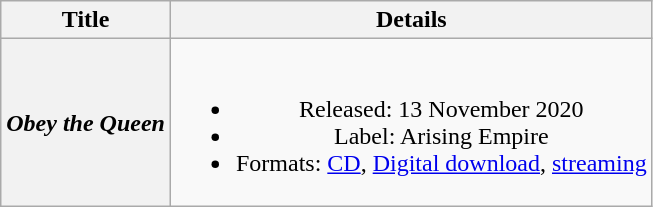<table class="wikitable plainrowheaders" style="text-align:center">
<tr>
<th scope="col">Title</th>
<th scope="col">Details</th>
</tr>
<tr>
<th scope="row"><em>Obey the Queen</em></th>
<td><br><ul><li>Released: 13 November 2020</li><li>Label: Arising Empire</li><li>Formats: <a href='#'>CD</a>, <a href='#'>Digital download</a>, <a href='#'>streaming</a></li></ul></td>
</tr>
</table>
